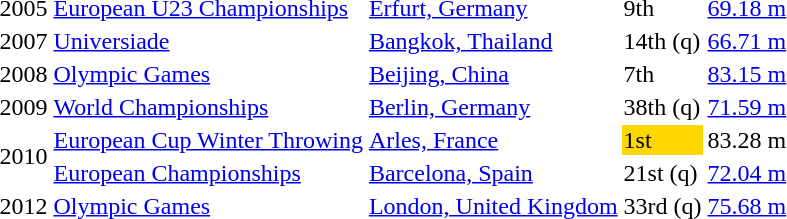<table>
<tr>
<td>2005</td>
<td><a href='#'>European U23 Championships</a></td>
<td><a href='#'>Erfurt, Germany</a></td>
<td>9th</td>
<td><a href='#'>69.18 m</a></td>
</tr>
<tr>
<td>2007</td>
<td><a href='#'>Universiade</a></td>
<td><a href='#'>Bangkok, Thailand</a></td>
<td>14th (q)</td>
<td><a href='#'>66.71 m</a></td>
</tr>
<tr>
<td>2008</td>
<td><a href='#'>Olympic Games</a></td>
<td><a href='#'>Beijing, China</a></td>
<td>7th</td>
<td><a href='#'>83.15 m</a></td>
</tr>
<tr>
<td>2009</td>
<td><a href='#'>World Championships</a></td>
<td><a href='#'>Berlin, Germany</a></td>
<td>38th (q)</td>
<td><a href='#'>71.59 m</a></td>
</tr>
<tr>
<td rowspan=2>2010</td>
<td><a href='#'>European Cup Winter Throwing</a></td>
<td><a href='#'>Arles, France</a></td>
<td bgcolor="gold">1st</td>
<td>83.28 m</td>
</tr>
<tr>
<td><a href='#'>European Championships</a></td>
<td><a href='#'>Barcelona, Spain</a></td>
<td>21st (q)</td>
<td><a href='#'>72.04 m</a></td>
</tr>
<tr>
<td>2012</td>
<td><a href='#'>Olympic Games</a></td>
<td><a href='#'>London, United Kingdom</a></td>
<td>33rd (q)</td>
<td><a href='#'>75.68 m</a></td>
</tr>
</table>
